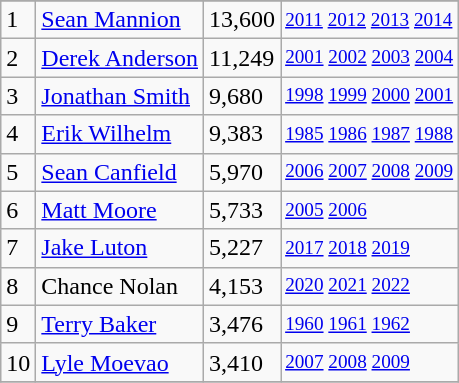<table class="wikitable">
<tr>
</tr>
<tr>
<td>1</td>
<td><a href='#'>Sean Mannion</a></td>
<td>13,600</td>
<td style="font-size:80%;"><a href='#'>2011</a> <a href='#'>2012</a> <a href='#'>2013</a> <a href='#'>2014</a></td>
</tr>
<tr>
<td>2</td>
<td><a href='#'>Derek Anderson</a></td>
<td>11,249</td>
<td style="font-size:80%;"><a href='#'>2001</a> <a href='#'>2002</a> <a href='#'>2003</a> <a href='#'>2004</a></td>
</tr>
<tr>
<td>3</td>
<td><a href='#'>Jonathan Smith</a></td>
<td>9,680</td>
<td style="font-size:80%;"><a href='#'>1998</a> <a href='#'>1999</a> <a href='#'>2000</a> <a href='#'>2001</a></td>
</tr>
<tr>
<td>4</td>
<td><a href='#'>Erik Wilhelm</a></td>
<td>9,383</td>
<td style="font-size:80%;"><a href='#'>1985</a> <a href='#'>1986</a> <a href='#'>1987</a> <a href='#'>1988</a></td>
</tr>
<tr>
<td>5</td>
<td><a href='#'>Sean Canfield</a></td>
<td>5,970</td>
<td style="font-size:80%;"><a href='#'>2006</a> <a href='#'>2007</a> <a href='#'>2008</a> <a href='#'>2009</a></td>
</tr>
<tr>
<td>6</td>
<td><a href='#'>Matt Moore</a></td>
<td>5,733</td>
<td style="font-size:80%;"><a href='#'>2005</a> <a href='#'>2006</a></td>
</tr>
<tr>
<td>7</td>
<td><a href='#'>Jake Luton</a></td>
<td>5,227</td>
<td style="font-size:80%;"><a href='#'>2017</a> <a href='#'>2018</a> <a href='#'>2019</a></td>
</tr>
<tr>
<td>8</td>
<td>Chance Nolan</td>
<td>4,153</td>
<td style="font-size:80%;"><a href='#'>2020</a> <a href='#'>2021</a> <a href='#'>2022</a></td>
</tr>
<tr>
<td>9</td>
<td><a href='#'>Terry Baker</a></td>
<td>3,476</td>
<td style="font-size:80%;"><a href='#'>1960</a> <a href='#'>1961</a> <a href='#'>1962</a></td>
</tr>
<tr>
<td>10</td>
<td><a href='#'>Lyle Moevao</a></td>
<td>3,410</td>
<td style="font-size:80%;"><a href='#'>2007</a> <a href='#'>2008</a> <a href='#'>2009</a></td>
</tr>
<tr>
</tr>
</table>
